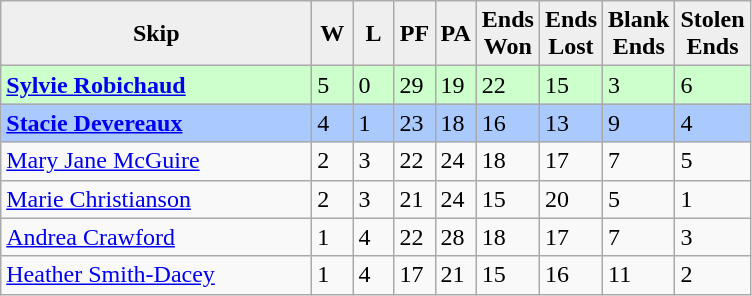<table class="wikitable">
<tr>
<th style="background:#efefef; width:200px;">Skip</th>
<th style="background:#efefef; width:20px;">W</th>
<th style="background:#efefef; width:20px;">L</th>
<th style="background:#efefef; width:20px;">PF</th>
<th style="background:#efefef; width:20px;">PA</th>
<th style="background:#efefef; width:20px;">Ends <br> Won</th>
<th style="background:#efefef; width:20px;">Ends <br> Lost</th>
<th style="background:#efefef; width:20px;">Blank <br> Ends</th>
<th style="background:#efefef; width:20px;">Stolen <br> Ends</th>
</tr>
<tr style="background:#cfc;">
<td><strong> <a href='#'>Sylvie Robichaud</a></strong></td>
<td>5</td>
<td>0</td>
<td>29</td>
<td>19</td>
<td>22</td>
<td>15</td>
<td>3</td>
<td>6</td>
</tr>
<tr bgcolor="#aac9fc">
<td><strong> <a href='#'>Stacie Devereaux</a></strong></td>
<td>4</td>
<td>1</td>
<td>23</td>
<td>18</td>
<td>16</td>
<td>13</td>
<td>9</td>
<td>4</td>
</tr>
<tr>
<td> <a href='#'>Mary Jane McGuire</a></td>
<td>2</td>
<td>3</td>
<td>22</td>
<td>24</td>
<td>18</td>
<td>17</td>
<td>7</td>
<td>5</td>
</tr>
<tr>
<td> <a href='#'>Marie Christianson</a></td>
<td>2</td>
<td>3</td>
<td>21</td>
<td>24</td>
<td>15</td>
<td>20</td>
<td>5</td>
<td>1</td>
</tr>
<tr>
<td> <a href='#'>Andrea Crawford</a></td>
<td>1</td>
<td>4</td>
<td>22</td>
<td>28</td>
<td>18</td>
<td>17</td>
<td>7</td>
<td>3</td>
</tr>
<tr>
<td> <a href='#'>Heather Smith-Dacey</a></td>
<td>1</td>
<td>4</td>
<td>17</td>
<td>21</td>
<td>15</td>
<td>16</td>
<td>11</td>
<td>2</td>
</tr>
</table>
